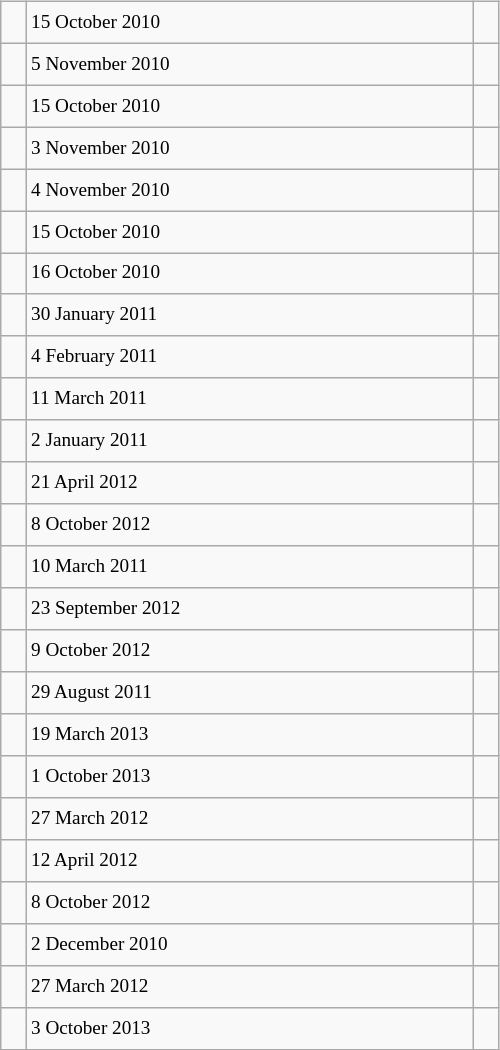<table class="wikitable" style="font-size: 80%; float: left; width: 26em; margin-right: 1em; height: 700px">
<tr>
<td></td>
<td>15 October 2010</td>
<td></td>
</tr>
<tr>
<td></td>
<td>5 November 2010</td>
<td></td>
</tr>
<tr>
<td></td>
<td>15 October 2010</td>
<td></td>
</tr>
<tr>
<td></td>
<td>3 November 2010</td>
<td></td>
</tr>
<tr>
<td></td>
<td>4 November 2010</td>
<td></td>
</tr>
<tr>
<td></td>
<td>15 October 2010</td>
<td></td>
</tr>
<tr>
<td></td>
<td>16 October 2010</td>
<td></td>
</tr>
<tr>
<td></td>
<td>30 January 2011</td>
<td></td>
</tr>
<tr>
<td></td>
<td>4 February 2011</td>
<td></td>
</tr>
<tr>
<td></td>
<td>11 March 2011</td>
<td></td>
</tr>
<tr>
<td></td>
<td>2 January 2011</td>
<td></td>
</tr>
<tr>
<td></td>
<td>21 April 2012</td>
<td></td>
</tr>
<tr>
<td></td>
<td>8 October 2012</td>
<td></td>
</tr>
<tr>
<td></td>
<td>10 March 2011</td>
<td></td>
</tr>
<tr>
<td></td>
<td>23 September 2012</td>
<td></td>
</tr>
<tr>
<td></td>
<td>9 October 2012</td>
<td></td>
</tr>
<tr>
<td></td>
<td>29 August 2011</td>
<td></td>
</tr>
<tr>
<td></td>
<td>19 March 2013</td>
<td></td>
</tr>
<tr>
<td></td>
<td>1 October 2013</td>
<td></td>
</tr>
<tr>
<td></td>
<td>27 March 2012</td>
<td></td>
</tr>
<tr>
<td></td>
<td>12 April 2012</td>
<td></td>
</tr>
<tr>
<td></td>
<td>8 October 2012</td>
<td></td>
</tr>
<tr>
<td></td>
<td>2 December 2010</td>
<td></td>
</tr>
<tr>
<td></td>
<td>27 March 2012</td>
<td></td>
</tr>
<tr>
<td></td>
<td>3 October 2013</td>
<td></td>
</tr>
</table>
